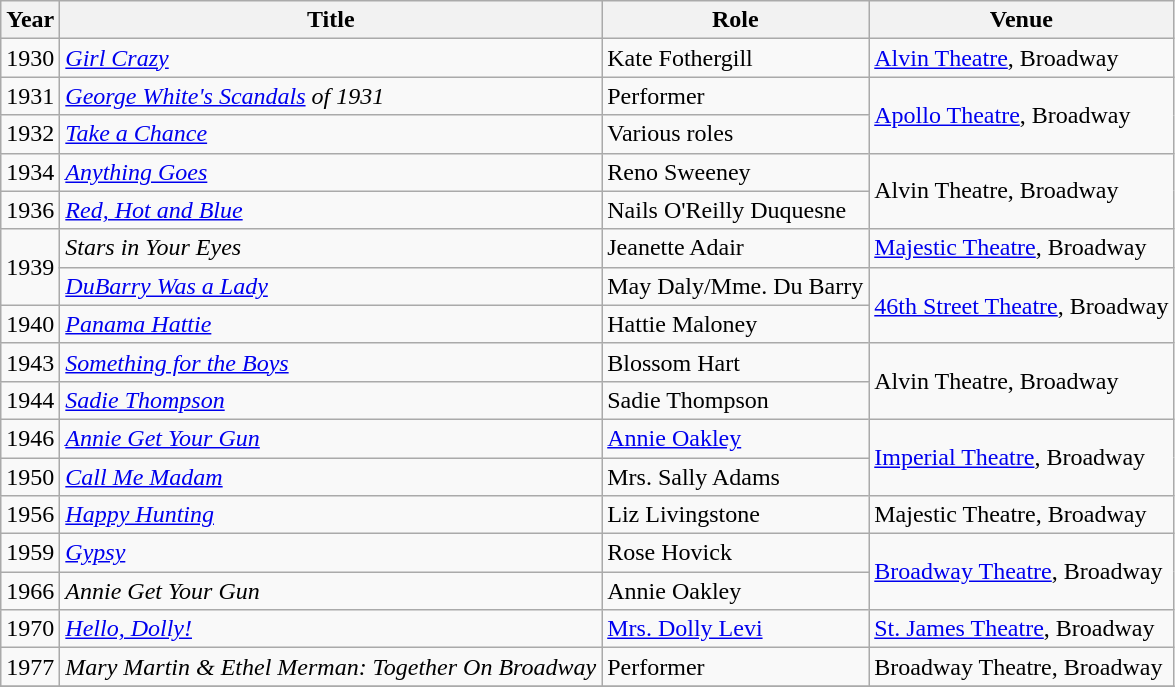<table class="wikitable">
<tr>
<th>Year</th>
<th>Title</th>
<th>Role</th>
<th class="unsortable">Venue</th>
</tr>
<tr>
<td>1930</td>
<td><em><a href='#'>Girl Crazy</a></em></td>
<td>Kate Fothergill</td>
<td><a href='#'>Alvin Theatre</a>, Broadway</td>
</tr>
<tr>
<td>1931</td>
<td><em><a href='#'>George White's Scandals</a> of 1931</em></td>
<td>Performer</td>
<td rowspan=2><a href='#'>Apollo Theatre</a>, Broadway</td>
</tr>
<tr>
<td>1932</td>
<td><em><a href='#'>Take a Chance</a></em></td>
<td>Various roles</td>
</tr>
<tr>
<td>1934</td>
<td><em><a href='#'>Anything Goes</a></em></td>
<td>Reno Sweeney</td>
<td rowspan=2>Alvin Theatre, Broadway</td>
</tr>
<tr>
<td>1936</td>
<td><em><a href='#'>Red, Hot and Blue</a></em></td>
<td>Nails O'Reilly Duquesne</td>
</tr>
<tr>
<td rowspan=2>1939</td>
<td><em>Stars in Your Eyes</em></td>
<td>Jeanette Adair</td>
<td><a href='#'>Majestic Theatre</a>, Broadway</td>
</tr>
<tr>
<td><em><a href='#'>DuBarry Was a Lady</a></em></td>
<td>May Daly/Mme. Du Barry</td>
<td rowspan=2><a href='#'>46th Street Theatre</a>, Broadway</td>
</tr>
<tr>
<td>1940</td>
<td><em><a href='#'>Panama Hattie</a></em></td>
<td>Hattie Maloney</td>
</tr>
<tr>
<td>1943</td>
<td><em><a href='#'>Something for the Boys</a></em></td>
<td>Blossom Hart</td>
<td rowspan=2>Alvin Theatre, Broadway</td>
</tr>
<tr>
<td>1944</td>
<td><em><a href='#'>Sadie Thompson</a></em></td>
<td>Sadie Thompson</td>
</tr>
<tr>
<td>1946</td>
<td><em><a href='#'>Annie Get Your Gun</a></em></td>
<td><a href='#'>Annie Oakley</a></td>
<td rowspan=2><a href='#'>Imperial Theatre</a>, Broadway</td>
</tr>
<tr>
<td>1950</td>
<td><em><a href='#'>Call Me Madam</a></em></td>
<td>Mrs. Sally Adams</td>
</tr>
<tr>
<td>1956</td>
<td><em><a href='#'>Happy Hunting</a></em></td>
<td>Liz Livingstone</td>
<td>Majestic Theatre, Broadway</td>
</tr>
<tr>
<td>1959</td>
<td><em><a href='#'>Gypsy</a></em></td>
<td>Rose Hovick</td>
<td rowspan=2><a href='#'>Broadway Theatre</a>, Broadway</td>
</tr>
<tr>
<td>1966</td>
<td><em>Annie Get Your Gun</em></td>
<td>Annie Oakley</td>
</tr>
<tr>
<td>1970</td>
<td><em><a href='#'>Hello, Dolly!</a></em></td>
<td><a href='#'>Mrs. Dolly Levi</a></td>
<td><a href='#'>St. James Theatre</a>, Broadway</td>
</tr>
<tr>
<td>1977</td>
<td><em>Mary Martin & Ethel Merman: Together On Broadway</em></td>
<td>Performer</td>
<td>Broadway Theatre, Broadway</td>
</tr>
<tr>
</tr>
</table>
